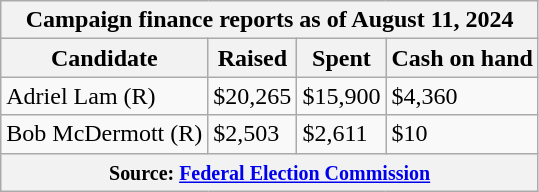<table class="wikitable sortable">
<tr>
<th colspan=4>Campaign finance reports as of August 11, 2024</th>
</tr>
<tr style="text-align:center;">
<th>Candidate</th>
<th>Raised</th>
<th>Spent</th>
<th>Cash on hand</th>
</tr>
<tr>
<td>Adriel Lam (R)</td>
<td>$20,265</td>
<td>$15,900</td>
<td>$4,360</td>
</tr>
<tr>
<td>Bob McDermott (R)</td>
<td>$2,503</td>
<td>$2,611</td>
<td>$10</td>
</tr>
<tr>
<th colspan="4"><small>Source: <a href='#'>Federal Election Commission</a></small></th>
</tr>
</table>
